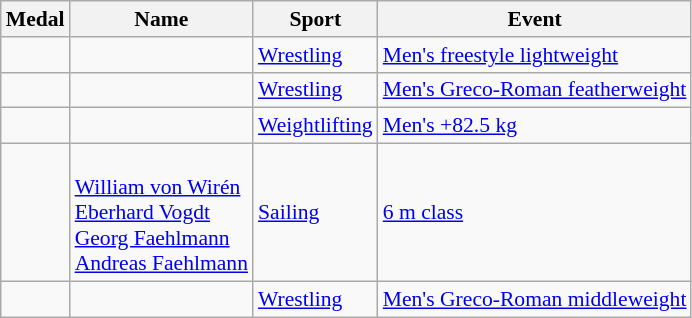<table class="wikitable sortable" style="font-size:90%">
<tr>
<th>Medal</th>
<th>Name</th>
<th>Sport</th>
<th>Event</th>
</tr>
<tr>
<td></td>
<td></td>
<td><a href='#'>Wrestling</a></td>
<td><a href='#'>Men's freestyle lightweight</a></td>
</tr>
<tr>
<td></td>
<td></td>
<td><a href='#'>Wrestling</a></td>
<td><a href='#'>Men's Greco-Roman featherweight</a></td>
</tr>
<tr>
<td></td>
<td></td>
<td><a href='#'>Weightlifting</a></td>
<td><a href='#'>Men's +82.5 kg</a></td>
</tr>
<tr>
<td></td>
<td> <br><a href='#'>William von Wirén</a> <br><a href='#'>Eberhard Vogdt</a> <br><a href='#'>Georg Faehlmann</a> <br><a href='#'>Andreas Faehlmann</a></td>
<td><a href='#'>Sailing</a></td>
<td><a href='#'>6 m class</a></td>
</tr>
<tr>
<td></td>
<td></td>
<td><a href='#'>Wrestling</a></td>
<td><a href='#'>Men's Greco-Roman middleweight</a></td>
</tr>
</table>
